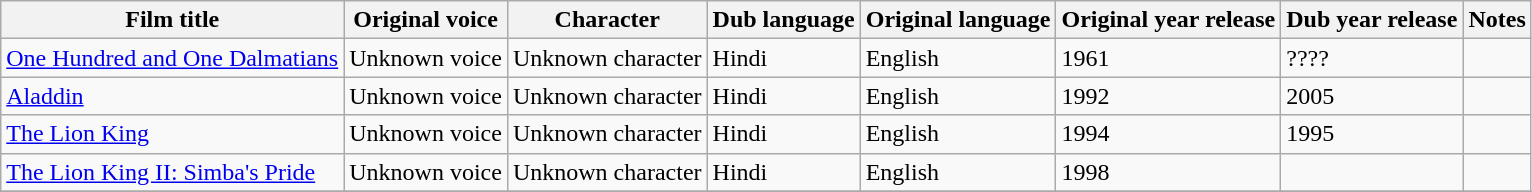<table class="wikitable">
<tr>
<th>Film title</th>
<th>Original voice</th>
<th>Character</th>
<th>Dub language</th>
<th>Original language</th>
<th>Original year release</th>
<th>Dub year release</th>
<th>Notes</th>
</tr>
<tr>
<td><a href='#'>One Hundred and One Dalmatians</a></td>
<td>Unknown voice</td>
<td>Unknown character</td>
<td>Hindi</td>
<td>English</td>
<td>1961</td>
<td>????</td>
<td></td>
</tr>
<tr>
<td><a href='#'>Aladdin</a></td>
<td>Unknown voice</td>
<td>Unknown character</td>
<td>Hindi</td>
<td>English</td>
<td>1992</td>
<td>2005</td>
<td></td>
</tr>
<tr>
<td><a href='#'>The Lion King</a></td>
<td>Unknown voice</td>
<td>Unknown character</td>
<td>Hindi</td>
<td>English</td>
<td>1994</td>
<td>1995</td>
<td></td>
</tr>
<tr>
<td><a href='#'>The Lion King II: Simba's Pride</a></td>
<td>Unknown voice</td>
<td>Unknown character</td>
<td>Hindi</td>
<td>English</td>
<td>1998</td>
<td 2005></td>
<td></td>
</tr>
<tr>
</tr>
</table>
